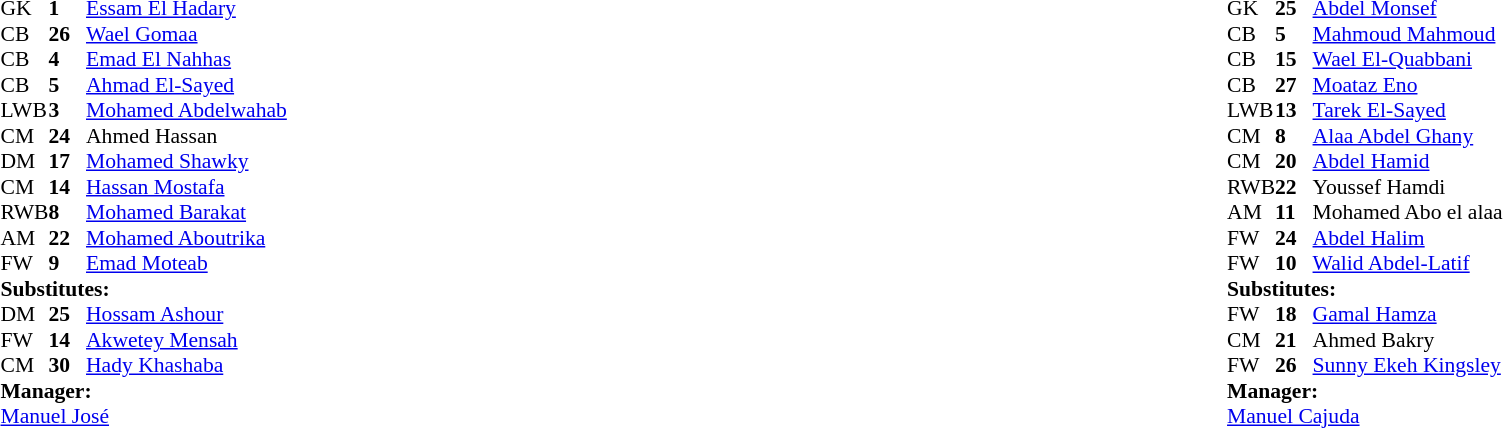<table style="width:100%">
<tr>
<td style="vertical-align:top;width:40%"><br><table style="font-size:90%" cellspacing="0" cellpadding="0">
<tr>
<th width=25></th>
<th width=25></th>
</tr>
<tr>
<td>GK</td>
<td><strong>1</strong></td>
<td> <a href='#'>Essam El Hadary</a></td>
</tr>
<tr>
<td>CB</td>
<td><strong>26</strong></td>
<td> <a href='#'>Wael Gomaa</a></td>
</tr>
<tr>
<td>CB</td>
<td><strong>4</strong></td>
<td> <a href='#'>Emad El Nahhas</a></td>
</tr>
<tr>
<td>CB</td>
<td><strong>5</strong></td>
<td> <a href='#'>Ahmad El-Sayed</a></td>
</tr>
<tr>
<td>LWB</td>
<td><strong>3</strong></td>
<td> <a href='#'>Mohamed Abdelwahab</a></td>
</tr>
<tr>
<td>CM</td>
<td><strong>24</strong></td>
<td> Ahmed Hassan</td>
<td></td>
<td></td>
</tr>
<tr>
<td>DM</td>
<td><strong>17</strong></td>
<td> <a href='#'>Mohamed Shawky</a></td>
<td></td>
<td></td>
</tr>
<tr>
<td>CM</td>
<td><strong>14</strong></td>
<td> <a href='#'>Hassan Mostafa</a></td>
<td></td>
<td></td>
</tr>
<tr>
<td>RWB</td>
<td><strong>8</strong></td>
<td> <a href='#'>Mohamed Barakat</a></td>
</tr>
<tr>
<td>AM</td>
<td><strong>22</strong></td>
<td> <a href='#'>Mohamed Aboutrika</a></td>
</tr>
<tr>
<td>FW</td>
<td><strong>9</strong></td>
<td> <a href='#'>Emad Moteab</a></td>
</tr>
<tr>
<td colspan=3><strong>Substitutes:</strong></td>
</tr>
<tr>
<td>DM</td>
<td><strong>25</strong></td>
<td> <a href='#'>Hossam Ashour</a></td>
<td></td>
<td></td>
</tr>
<tr>
<td>FW</td>
<td><strong>14</strong></td>
<td> <a href='#'>Akwetey Mensah</a></td>
<td></td>
<td></td>
</tr>
<tr>
<td>CM</td>
<td><strong>30</strong></td>
<td> <a href='#'>Hady Khashaba</a></td>
<td></td>
<td></td>
</tr>
<tr>
<td colspan=3><strong>Manager:</strong></td>
</tr>
<tr>
<td colspan=4> <a href='#'>Manuel José</a></td>
</tr>
</table>
</td>
<td style="vertical-align:top;width:50%"><br><table cellspacing="0" cellpadding="0" style="font-size:90%; margin:auto">
<tr>
<th width=25></th>
<th width=25></th>
</tr>
<tr>
<td>GK</td>
<td><strong>25</strong></td>
<td> <a href='#'>Abdel Monsef</a></td>
</tr>
<tr>
<td>CB</td>
<td><strong>5</strong></td>
<td> <a href='#'>Mahmoud Mahmoud</a></td>
<td></td>
<td></td>
</tr>
<tr>
<td>CB</td>
<td><strong>15</strong></td>
<td> <a href='#'>Wael El-Quabbani</a></td>
</tr>
<tr>
<td>CB</td>
<td><strong>27</strong></td>
<td> <a href='#'>Moataz Eno</a></td>
</tr>
<tr>
<td>LWB</td>
<td><strong>13</strong></td>
<td> <a href='#'>Tarek El-Sayed</a></td>
</tr>
<tr>
<td>CM</td>
<td><strong>8</strong></td>
<td> <a href='#'>Alaa Abdel Ghany</a></td>
<td></td>
</tr>
<tr>
<td>CM</td>
<td><strong>20</strong></td>
<td> <a href='#'>Abdel Hamid</a></td>
<td></td>
<td></td>
</tr>
<tr>
<td>RWB</td>
<td><strong>22</strong></td>
<td> Youssef Hamdi</td>
<td></td>
<td></td>
</tr>
<tr>
<td>AM</td>
<td><strong>11</strong></td>
<td> Mohamed Abo el alaa</td>
</tr>
<tr>
<td>FW</td>
<td><strong>24</strong></td>
<td> <a href='#'>Abdel Halim</a></td>
<td></td>
<td></td>
</tr>
<tr>
<td>FW</td>
<td><strong>10</strong></td>
<td> <a href='#'>Walid Abdel-Latif</a></td>
</tr>
<tr>
<td colspan=3><strong>Substitutes:</strong></td>
</tr>
<tr>
</tr>
<tr>
<td>FW</td>
<td><strong>18</strong></td>
<td> <a href='#'>Gamal Hamza</a></td>
<td></td>
<td></td>
</tr>
<tr>
<td>CM</td>
<td><strong>21</strong></td>
<td> Ahmed Bakry</td>
<td></td>
<td></td>
</tr>
<tr>
<td>FW</td>
<td><strong>26</strong></td>
<td> <a href='#'>Sunny Ekeh Kingsley</a></td>
<td></td>
<td></td>
</tr>
<tr>
<td colspan=3><strong>Manager:</strong></td>
</tr>
<tr>
<td colspan=4> <a href='#'>Manuel Cajuda</a></td>
</tr>
</table>
</td>
</tr>
</table>
